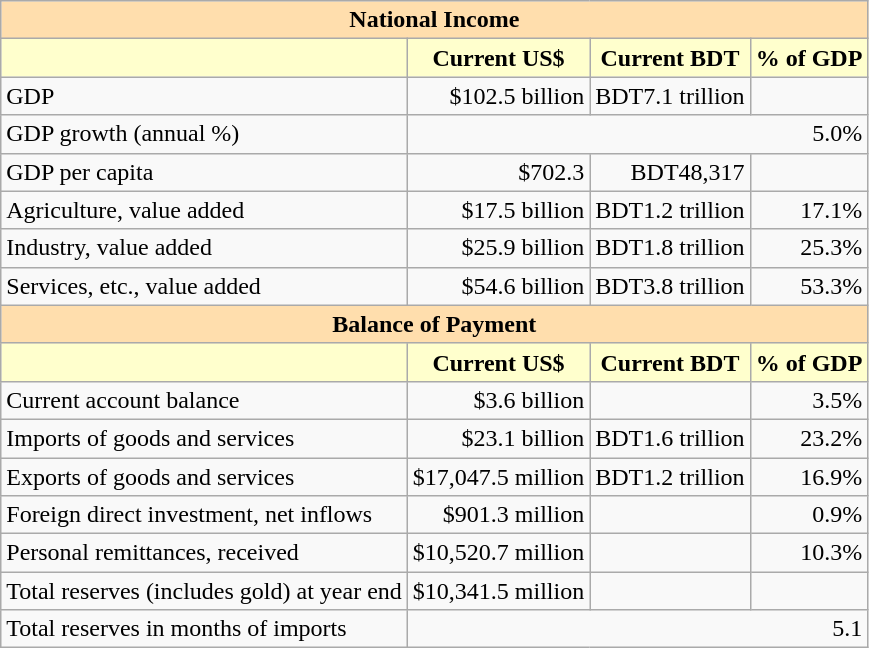<table class="wikitable">
<tr>
<th colspan="4" style="background: #ffdead;">National Income</th>
</tr>
<tr>
<th style="background: #ffffcd;"></th>
<th style="background: #ffffcd;">Current US$</th>
<th style="background: #ffffcd;">Current BDT</th>
<th style="background: #ffffcd;">% of GDP</th>
</tr>
<tr>
<td>GDP</td>
<td style="text-align: right;">$102.5 billion</td>
<td style="text-align: right;">BDT7.1 trillion</td>
<td style="text-align: right;"></td>
</tr>
<tr>
<td>GDP growth (annual %)</td>
<td colspan="3"  style="text-align: right;">5.0%</td>
</tr>
<tr>
<td>GDP per capita</td>
<td style="text-align: right;">$702.3</td>
<td style="text-align: right;">BDT48,317</td>
<td style="text-align: right;"></td>
</tr>
<tr>
<td>Agriculture, value added</td>
<td style="text-align: right;">$17.5 billion</td>
<td style="text-align: right;">BDT1.2 trillion</td>
<td style="text-align: right;">17.1%</td>
</tr>
<tr>
<td>Industry, value added</td>
<td style="text-align: right;">$25.9 billion</td>
<td style="text-align: right;">BDT1.8 trillion</td>
<td style="text-align: right;">25.3%</td>
</tr>
<tr>
<td>Services, etc., value added</td>
<td style="text-align: right;">$54.6 billion</td>
<td style="text-align: right;">BDT3.8 trillion</td>
<td style="text-align: right;">53.3%</td>
</tr>
<tr>
<th colspan="4" style="background: #ffdead;">Balance of Payment</th>
</tr>
<tr>
<th style="background: #ffffcd;"></th>
<th style="background: #ffffcd;">Current US$</th>
<th style="background: #ffffcd;">Current BDT</th>
<th style="background: #ffffcd;">% of GDP</th>
</tr>
<tr>
<td>Current account balance</td>
<td style="text-align: right;">$3.6 billion</td>
<td style="text-align: right;"></td>
<td style="text-align: right;">3.5%</td>
</tr>
<tr>
<td>Imports of goods and services</td>
<td style="text-align: right;">$23.1 billion</td>
<td style="text-align: right;">BDT1.6 trillion</td>
<td style="text-align: right;">23.2%</td>
</tr>
<tr>
<td>Exports of goods and services</td>
<td style="text-align: right;">$17,047.5 million</td>
<td style="text-align: right;">BDT1.2 trillion</td>
<td style="text-align: right;">16.9%</td>
</tr>
<tr>
<td>Foreign direct investment, net inflows</td>
<td style="text-align: right;">$901.3 million</td>
<td style="text-align: right;"></td>
<td style="text-align: right;">0.9%</td>
</tr>
<tr>
<td>Personal remittances, received</td>
<td style="text-align: right;">$10,520.7 million</td>
<td style="text-align: right;"></td>
<td style="text-align: right;">10.3%</td>
</tr>
<tr>
<td>Total reserves (includes gold) at year end</td>
<td style="text-align: right;">$10,341.5 million</td>
<td style="text-align: right;"></td>
<td style="text-align: right;"></td>
</tr>
<tr>
<td>Total reserves in months of imports</td>
<td colspan="3"  style="text-align: right;">5.1</td>
</tr>
</table>
